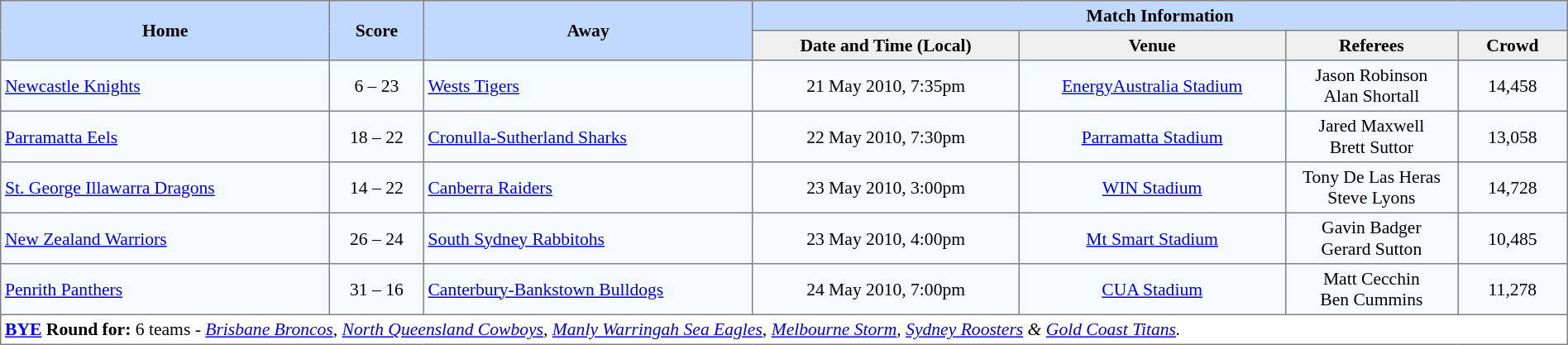<table border="1" cellpadding="3" cellspacing="0" style="border-collapse:collapse; font-size:90%; width:100%">
<tr style="background:#c1d8ff;">
<th rowspan="2" style="width:21%;">Home</th>
<th rowspan="2" style="width:6%;">Score</th>
<th rowspan="2" style="width:21%;">Away</th>
<th colspan=6>Match Information</th>
</tr>
<tr style="background:#efefef;">
<th width=17%>Date and Time (Local)</th>
<th width=17%>Venue</th>
<th width=11%>Referees</th>
<th width=7%>Crowd</th>
</tr>
<tr style="text-align:center; background:#f5faff;">
<td align=left> <a href='#'>Newcastle Knights</a></td>
<td>6 – 23</td>
<td align=left> <a href='#'>Wests Tigers</a></td>
<td>21 May 2010, 7:35pm</td>
<td><a href='#'>EnergyAustralia Stadium</a></td>
<td>Jason Robinson<br>Alan Shortall</td>
<td>14,458</td>
</tr>
<tr style="text-align:center; background:#f5faff;">
<td align=left> <a href='#'>Parramatta Eels</a></td>
<td>18 – 22</td>
<td align=left> <a href='#'>Cronulla-Sutherland Sharks</a></td>
<td>22 May 2010, 7:30pm</td>
<td><a href='#'>Parramatta Stadium</a></td>
<td>Jared Maxwell<br>Brett Suttor</td>
<td>13,058</td>
</tr>
<tr style="text-align:center; background:#f5faff;">
<td align=left> <a href='#'>St. George Illawarra Dragons</a></td>
<td>14 – 22</td>
<td align=left> <a href='#'>Canberra Raiders</a></td>
<td>23 May 2010, 3:00pm</td>
<td><a href='#'>WIN Stadium</a></td>
<td>Tony De Las Heras<br>Steve Lyons</td>
<td>14,728</td>
</tr>
<tr style="text-align:center; background:#f5faff;">
<td align=left> <a href='#'>New Zealand Warriors</a></td>
<td>26 – 24</td>
<td align=left> <a href='#'>South Sydney Rabbitohs</a></td>
<td>23 May 2010, 4:00pm</td>
<td><a href='#'>Mt Smart Stadium</a></td>
<td>Gavin Badger<br>Gerard Sutton</td>
<td>10,485</td>
</tr>
<tr style="text-align:center; background:#f5faff;">
<td align=left> <a href='#'>Penrith Panthers</a></td>
<td>31 – 16</td>
<td align=left> <a href='#'>Canterbury-Bankstown Bulldogs</a></td>
<td>24 May 2010, 7:00pm</td>
<td><a href='#'>CUA Stadium</a></td>
<td>Matt Cecchin<br>Ben Cummins</td>
<td>11,278</td>
</tr>
<tr>
<td colspan="7" style="text-align:left;"><strong><a href='#'>BYE</a> Round for:</strong> 6 teams - <em><a href='#'>Brisbane Broncos</a>, <a href='#'>North Queensland Cowboys</a>, <a href='#'>Manly Warringah Sea Eagles</a>, <a href='#'>Melbourne Storm</a>, <a href='#'>Sydney Roosters</a> & <a href='#'>Gold Coast Titans</a>.</em></td>
</tr>
</table>
